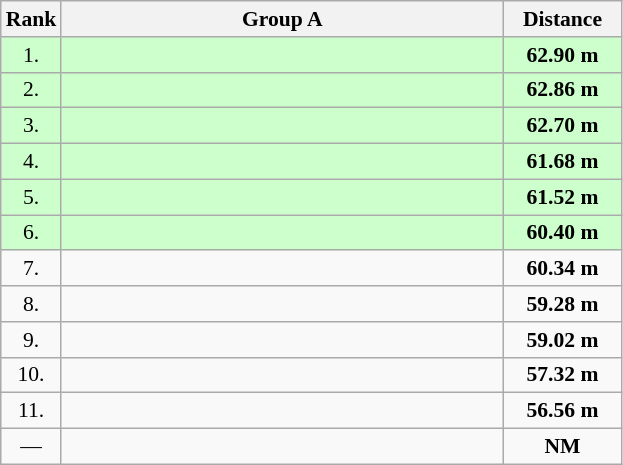<table class="wikitable" style="border-collapse: collapse; font-size: 90%;">
<tr>
<th>Rank</th>
<th style="width: 20em">Group A</th>
<th style="width: 5em">Distance</th>
</tr>
<tr style="background:#ccffcc;">
<td align="center">1.</td>
<td></td>
<td align="center"><strong>62.90 m</strong></td>
</tr>
<tr style="background:#ccffcc;">
<td align="center">2.</td>
<td></td>
<td align="center"><strong>62.86 m</strong></td>
</tr>
<tr style="background:#ccffcc;">
<td align="center">3.</td>
<td></td>
<td align="center"><strong>62.70 m</strong></td>
</tr>
<tr style="background:#ccffcc;">
<td align="center">4.</td>
<td></td>
<td align="center"><strong>61.68 m</strong></td>
</tr>
<tr style="background:#ccffcc;">
<td align="center">5.</td>
<td></td>
<td align="center"><strong>61.52 m</strong></td>
</tr>
<tr style="background:#ccffcc;">
<td align="center">6.</td>
<td></td>
<td align="center"><strong>60.40 m</strong></td>
</tr>
<tr>
<td align="center">7.</td>
<td></td>
<td align="center"><strong>60.34 m</strong></td>
</tr>
<tr>
<td align="center">8.</td>
<td></td>
<td align="center"><strong>59.28 m</strong></td>
</tr>
<tr>
<td align="center">9.</td>
<td></td>
<td align="center"><strong>59.02 m</strong></td>
</tr>
<tr>
<td align="center">10.</td>
<td></td>
<td align="center"><strong>57.32 m</strong></td>
</tr>
<tr>
<td align="center">11.</td>
<td></td>
<td align="center"><strong>56.56 m</strong></td>
</tr>
<tr>
<td align="center">—</td>
<td></td>
<td align="center"><strong>NM</strong></td>
</tr>
</table>
